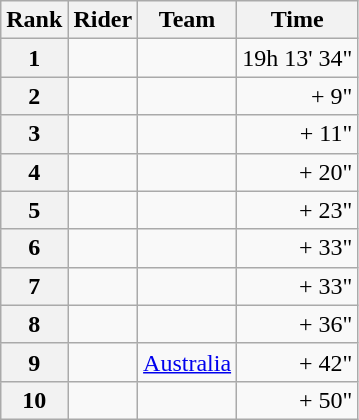<table class="wikitable" margin-bottom:0;">
<tr>
<th scope="col">Rank</th>
<th scope="col">Rider</th>
<th scope="col">Team</th>
<th scope="col">Time</th>
</tr>
<tr>
<th scope="row">1</th>
<td> </td>
<td></td>
<td align="right">19h 13' 34"</td>
</tr>
<tr>
<th scope="row">2</th>
<td></td>
<td></td>
<td align="right">+ 9"</td>
</tr>
<tr>
<th scope="row">3</th>
<td> </td>
<td></td>
<td align="right">+ 11"</td>
</tr>
<tr>
<th scope="row">4</th>
<td></td>
<td></td>
<td align="right">+ 20"</td>
</tr>
<tr>
<th scope="row">5</th>
<td></td>
<td></td>
<td align="right">+ 23"</td>
</tr>
<tr>
<th scope="row">6</th>
<td></td>
<td></td>
<td align="right">+ 33"</td>
</tr>
<tr>
<th scope="row">7</th>
<td></td>
<td></td>
<td align="right">+ 33"</td>
</tr>
<tr>
<th scope="row">8</th>
<td></td>
<td></td>
<td align="right">+ 36"</td>
</tr>
<tr>
<th scope="row">9</th>
<td></td>
<td><a href='#'>Australia</a></td>
<td align="right">+ 42"</td>
</tr>
<tr>
<th scope="row">10</th>
<td></td>
<td></td>
<td align="right">+ 50"</td>
</tr>
</table>
